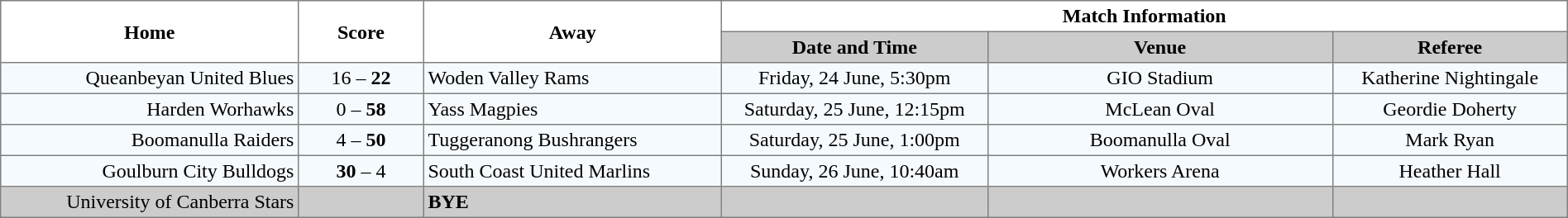<table border="1" cellpadding="3" cellspacing="0" width="100%" style="border-collapse:collapse;  text-align:center;">
<tr>
<th rowspan="2" width="19%">Home</th>
<th rowspan="2" width="8%">Score</th>
<th rowspan="2" width="19%">Away</th>
<th colspan="3">Match Information</th>
</tr>
<tr style="background:#CCCCCC">
<th width="17%">Date and Time</th>
<th width="22%">Venue</th>
<th width="50%">Referee</th>
</tr>
<tr style="text-align:center; background:#f5faff;">
<td align="right">Queanbeyan United Blues </td>
<td>16 – <strong>22</strong></td>
<td align="left"> Woden Valley Rams</td>
<td>Friday, 24 June, 5:30pm</td>
<td>GIO Stadium</td>
<td>Katherine Nightingale</td>
</tr>
<tr style="text-align:center; background:#f5faff;">
<td align="right">Harden Worhawks </td>
<td>0 – <strong>58</strong></td>
<td align="left"> Yass Magpies</td>
<td>Saturday, 25 June, 12:15pm</td>
<td>McLean Oval</td>
<td>Geordie Doherty</td>
</tr>
<tr style="text-align:center; background:#f5faff;">
<td align="right">Boomanulla Raiders </td>
<td>4 – <strong>50</strong></td>
<td align="left"> Tuggeranong Bushrangers</td>
<td>Saturday, 25 June, 1:00pm</td>
<td>Boomanulla Oval</td>
<td>Mark Ryan</td>
</tr>
<tr style="text-align:center; background:#f5faff;">
<td align="right">Goulburn City Bulldogs </td>
<td><strong>30</strong> – 4</td>
<td align="left"> South Coast United Marlins</td>
<td>Sunday, 26 June, 10:40am</td>
<td>Workers Arena</td>
<td>Heather Hall</td>
</tr>
<tr style="text-align:center; background:#CCCCCC;">
<td align="right">University of Canberra Stars </td>
<td></td>
<td align="left"><strong>BYE</strong></td>
<td></td>
<td></td>
<td></td>
</tr>
</table>
